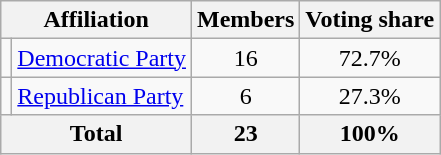<table class=wikitable>
<tr valign=bottom>
<th colspan="2" style="text-align:center;">Affiliation</th>
<th>Members</th>
<th>Voting share</th>
</tr>
<tr>
<td></td>
<td><a href='#'>Democratic Party</a></td>
<td align=center>16</td>
<td align=center>72.7%</td>
</tr>
<tr>
<td></td>
<td><a href='#'>Republican Party</a></td>
<td align=center>6</td>
<td align=center>27.3%</td>
</tr>
<tr>
<th colspan=2>Total</th>
<th>23</th>
<th>100%</th>
</tr>
</table>
